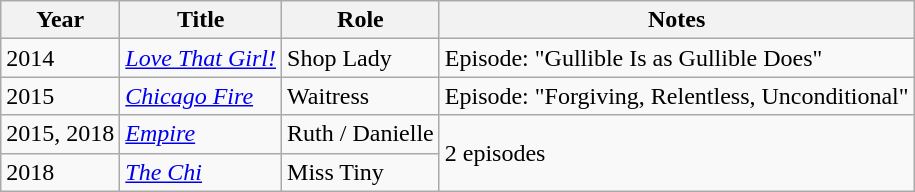<table class="wikitable sortable">
<tr>
<th>Year</th>
<th>Title</th>
<th>Role</th>
<th>Notes</th>
</tr>
<tr>
<td>2014</td>
<td><em><a href='#'>Love That Girl!</a></em></td>
<td>Shop Lady</td>
<td>Episode: "Gullible Is as Gullible Does"</td>
</tr>
<tr>
<td>2015</td>
<td><a href='#'><em>Chicago Fire</em></a></td>
<td>Waitress</td>
<td>Episode: "Forgiving, Relentless, Unconditional"</td>
</tr>
<tr>
<td>2015, 2018</td>
<td><a href='#'><em>Empire</em></a></td>
<td>Ruth / Danielle</td>
<td rowspan="2">2 episodes</td>
</tr>
<tr>
<td>2018</td>
<td><em><a href='#'>The Chi</a></em></td>
<td>Miss Tiny</td>
</tr>
</table>
